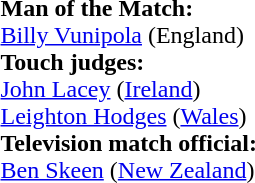<table style="width:100%">
<tr>
<td><br><strong>Man of the Match:</strong>
<br><a href='#'>Billy Vunipola</a> (England)<br><strong>Touch judges:</strong>
<br><a href='#'>John Lacey</a> (<a href='#'>Ireland</a>)
<br><a href='#'>Leighton Hodges</a> (<a href='#'>Wales</a>)
<br><strong>Television match official:</strong>
<br><a href='#'>Ben Skeen</a> (<a href='#'>New Zealand</a>)</td>
</tr>
</table>
